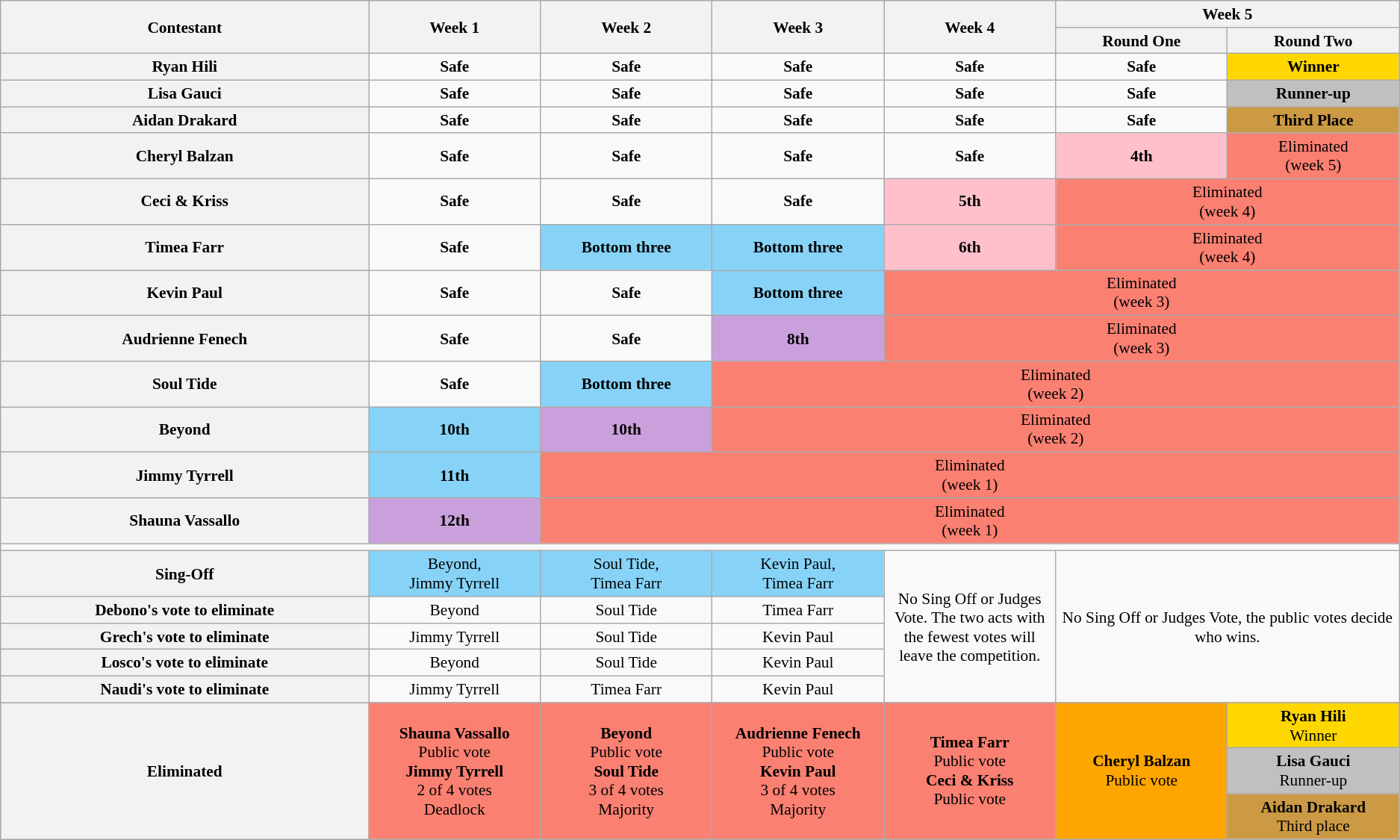<table class="wikitable" style="text-align:center; font-size:89%">
<tr>
<th style="width:15%" rowspan="2" scope="col">Contestant</th>
<th style="width:7%" rowspan="2" scope="col">Week 1</th>
<th style="width:7%" rowspan="2" scope="col">Week 2</th>
<th style="width:7%" rowspan="2" scope="col">Week 3</th>
<th style="width:7%" rowspan="2" scope="col">Week 4</th>
<th style="width:7%" colspan="2" scope="col">Week 5</th>
</tr>
<tr>
<th style="width:7%">Round One</th>
<th style="width:7%">Round Two</th>
</tr>
<tr>
<th scope="row"><strong>Ryan Hili</strong></th>
<td><strong>Safe</strong></td>
<td><strong>Safe</strong></td>
<td><strong>Safe</strong></td>
<td><strong>Safe</strong></td>
<td><strong>Safe</strong></td>
<td style="background:gold"><strong>Winner</strong></td>
</tr>
<tr>
<th scope="row"><strong>Lisa Gauci</strong></th>
<td><strong>Safe</strong></td>
<td><strong>Safe</strong></td>
<td><strong>Safe</strong></td>
<td><strong>Safe</strong></td>
<td><strong>Safe</strong></td>
<td style="background:silver"><strong>Runner-up</strong></td>
</tr>
<tr>
<th scope="row"><strong>Aidan Drakard</strong></th>
<td><strong>Safe</strong></td>
<td><strong>Safe</strong></td>
<td><strong>Safe</strong></td>
<td><strong>Safe</strong></td>
<td><strong>Safe</strong></td>
<td style="background:#c94"><strong>Third Place</strong></td>
</tr>
<tr>
<th scope="row"><strong>Cheryl Balzan</strong></th>
<td><strong>Safe</strong></td>
<td><strong>Safe</strong></td>
<td><strong>Safe</strong></td>
<td><strong>Safe</strong></td>
<td style="background:pink"><strong>4th</strong></td>
<td style="background:salmon;">Eliminated<br>(week 5)</td>
</tr>
<tr>
<th scope="row"><strong>Ceci & Kriss</strong></th>
<td><strong>Safe</strong></td>
<td><strong>Safe</strong></td>
<td><strong>Safe</strong></td>
<td style="background:pink"><strong>5th</strong></td>
<td colspan="2" style="background:salmon;">Eliminated<br>(week 4)</td>
</tr>
<tr>
<th scope="row"><strong>Timea Farr</strong></th>
<td><strong>Safe</strong></td>
<td style="background:#87D3F8"><strong>Bottom three</strong></td>
<td style="background:#87D3F8"><strong>Bottom three</strong></td>
<td style="background:pink"><strong>6th</strong></td>
<td colspan="2" style="background:salmon;">Eliminated<br>(week 4)</td>
</tr>
<tr>
<th scope="row"><strong>Kevin Paul</strong></th>
<td><strong>Safe</strong></td>
<td><strong>Safe</strong></td>
<td style="background:#87D3F8"><strong>Bottom three</strong></td>
<td colspan="3" style="background:salmon;">Eliminated<br>(week 3)</td>
</tr>
<tr>
<th scope="row"><strong>Audrienne Fenech</strong></th>
<td><strong>Safe</strong></td>
<td><strong>Safe</strong></td>
<td style="background:#C9A0DC"><strong>8th</strong></td>
<td colspan="3" style="background:salmon;">Eliminated<br>(week 3)</td>
</tr>
<tr>
<th scope="row"><strong>Soul Tide</strong></th>
<td><strong>Safe</strong></td>
<td style="background:#87D3F8"><strong>Bottom three</strong></td>
<td colspan="4" style="background:salmon;">Eliminated<br>(week 2)</td>
</tr>
<tr>
<th scope="row"><strong>Beyond</strong></th>
<td style="background:#87D3F8"><strong>10th</strong></td>
<td style="background:#C9A0DC;"><strong>10th</strong></td>
<td colspan="4" style="background:salmon;">Eliminated<br>(week 2)</td>
</tr>
<tr>
<th scope="row"><strong>Jimmy Tyrrell</strong></th>
<td style="background:#87D3F8"><strong>11th</strong></td>
<td colspan="5" style="background:salmon;">Eliminated<br>(week 1)</td>
</tr>
<tr>
<th scope="row"><strong>Shauna Vassallo</strong></th>
<td style="background:#C9A0DC;"><strong>12th</strong></td>
<td colspan="5" style="background:salmon;">Eliminated<br>(week 1)</td>
</tr>
<tr>
<td colspan="7"></td>
</tr>
<tr>
<th scope="row">Sing-Off</th>
<td style="background:#87D3F8">Beyond,<br>Jimmy Tyrrell</td>
<td style="background:#87D3F8">Soul Tide,<br>Timea Farr</td>
<td style="background:#87D3F8">Kevin Paul,<br>Timea Farr</td>
<td rowspan=5>No Sing Off or Judges Vote. The two acts with the fewest votes will leave the competition.</td>
<td colspan="2" rowspan="5">No Sing Off or Judges Vote, the public votes decide who wins.</td>
</tr>
<tr>
<th scope="row">Debono's vote to eliminate</th>
<td>Beyond</td>
<td>Soul Tide</td>
<td>Timea Farr</td>
</tr>
<tr>
<th scope="row">Grech's vote to eliminate</th>
<td>Jimmy Tyrrell</td>
<td>Soul Tide</td>
<td>Kevin Paul</td>
</tr>
<tr>
<th scope="row">Losco's vote to eliminate</th>
<td>Beyond</td>
<td>Soul Tide</td>
<td>Kevin Paul</td>
</tr>
<tr>
<th scope="row">Naudi's vote to eliminate</th>
<td>Jimmy Tyrrell</td>
<td>Timea Farr</td>
<td>Kevin Paul</td>
</tr>
<tr style="background:#FA8072;">
<th scope="row" rowspan="4">Eliminated</th>
<td style="background:#FA8072" rowspan="3"><strong>Shauna Vassallo</strong><br>Public vote<br><strong>Jimmy Tyrrell</strong><br>2 of 4 votes<br>Deadlock</td>
<td style="background:#FA8072" rowspan="3"><strong>Beyond</strong><br>Public vote<br><strong>Soul Tide</strong><br>3 of 4 votes<br>Majority</td>
<td style="background:#FA8072" rowspan="3"><strong>Audrienne Fenech</strong><br>Public vote<br><strong>Kevin Paul</strong><br>3 of 4 votes<br>Majority</td>
<td style="background:#FA8072" rowspan="3"><strong>Timea Farr</strong><br>Public vote<br><strong>Ceci & Kriss</strong><br>Public vote<br></td>
<td style="background:orange" rowspan="4"><strong>Cheryl Balzan</strong> <br>Public vote<br></td>
<td style="background:gold;"><strong>Ryan Hili</strong><br>Winner<br></td>
</tr>
<tr>
<td style="background:silver"><strong>Lisa Gauci</strong><br>Runner-up<br></td>
</tr>
<tr>
<td style="background:#c94"><strong>Aidan Drakard</strong><br>Third place<br></td>
</tr>
</table>
